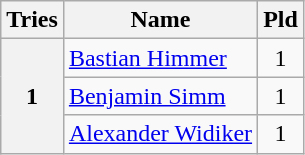<table class="wikitable">
<tr>
<th>Tries</th>
<th>Name</th>
<th>Pld</th>
</tr>
<tr>
<th rowspan=3>1</th>
<td><a href='#'>Bastian Himmer</a></td>
<td align="center">1</td>
</tr>
<tr>
<td><a href='#'>Benjamin Simm</a></td>
<td align="center">1</td>
</tr>
<tr>
<td><a href='#'>Alexander Widiker</a></td>
<td align="center">1</td>
</tr>
</table>
